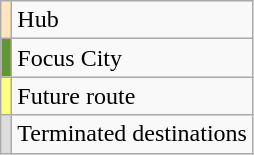<table class="wikitable">
<tr>
<td style="background:#ffe6bd;"></td>
<td>Hub</td>
</tr>
<tr>
<td style="background:#629632;"></td>
<td>Focus City</td>
</tr>
<tr>
<td style="background:#ffff80;"></td>
<td>Future route</td>
</tr>
<tr>
<td style="background:#ddd;"></td>
<td>Terminated destinations</td>
</tr>
</table>
